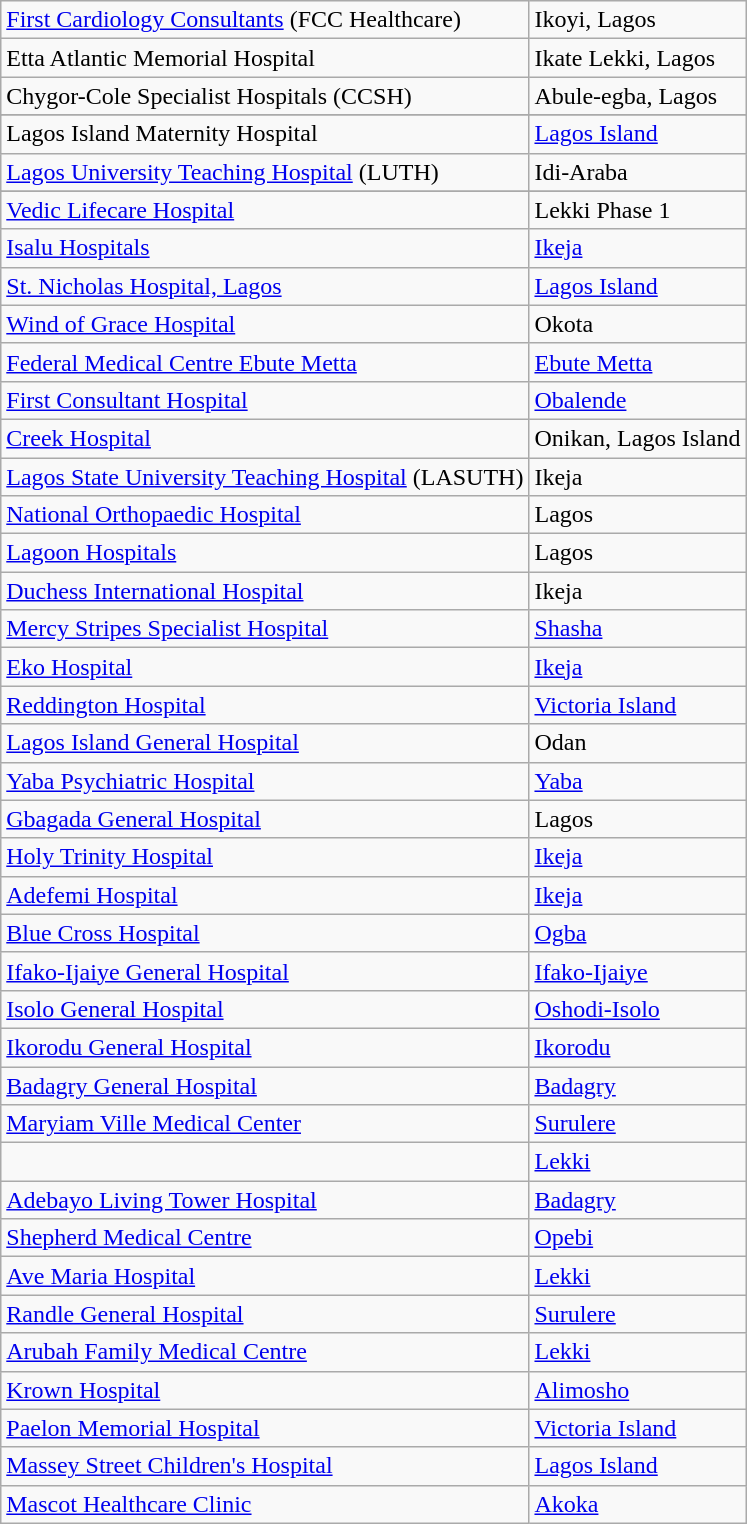<table class="wikitable sortable">
<tr>
<td><a href='#'>First Cardiology Consultants</a> (FCC Healthcare)</td>
<td>Ikoyi, Lagos</td>
</tr>
<tr>
<td>Etta Atlantic Memorial Hospital </td>
<td>Ikate Lekki, Lagos</td>
</tr>
<tr>
<td>Chygor-Cole Specialist Hospitals (CCSH)</td>
<td>Abule-egba, Lagos</td>
</tr>
<tr>
</tr>
<tr>
<td>Lagos Island Maternity Hospital</td>
<td><a href='#'>Lagos Island</a></td>
</tr>
<tr>
<td><a href='#'>Lagos University Teaching Hospital</a> (LUTH)</td>
<td>Idi-Araba</td>
</tr>
<tr>
</tr>
<tr>
<td><a href='#'>Vedic Lifecare Hospital</a></td>
<td>Lekki Phase 1</td>
</tr>
<tr>
<td><a href='#'>Isalu Hospitals</a></td>
<td><a href='#'>Ikeja</a></td>
</tr>
<tr>
<td><a href='#'>St. Nicholas Hospital, Lagos</a></td>
<td><a href='#'>Lagos Island</a></td>
</tr>
<tr>
<td><a href='#'>Wind of Grace Hospital</a></td>
<td>Okota</td>
</tr>
<tr>
<td><a href='#'>Federal Medical Centre Ebute Metta</a></td>
<td><a href='#'>Ebute Metta</a></td>
</tr>
<tr>
<td><a href='#'>First Consultant Hospital</a></td>
<td><a href='#'>Obalende</a></td>
</tr>
<tr>
<td><a href='#'>Creek Hospital</a></td>
<td>Onikan, Lagos Island</td>
</tr>
<tr>
<td><a href='#'>Lagos State University Teaching Hospital</a> (LASUTH)</td>
<td>Ikeja</td>
</tr>
<tr>
<td><a href='#'>National Orthopaedic Hospital</a></td>
<td>Lagos</td>
</tr>
<tr>
<td><a href='#'>Lagoon Hospitals</a></td>
<td>Lagos</td>
</tr>
<tr>
<td><a href='#'>Duchess International Hospital</a></td>
<td>Ikeja</td>
</tr>
<tr>
<td><a href='#'>Mercy Stripes Specialist Hospital</a></td>
<td><a href='#'>Shasha</a></td>
</tr>
<tr>
<td><a href='#'>Eko Hospital</a></td>
<td><a href='#'>Ikeja</a></td>
</tr>
<tr>
<td><a href='#'>Reddington Hospital</a></td>
<td><a href='#'>Victoria Island</a></td>
</tr>
<tr>
<td><a href='#'>Lagos Island General Hospital</a></td>
<td>Odan</td>
</tr>
<tr>
<td><a href='#'>Yaba Psychiatric Hospital</a></td>
<td><a href='#'>Yaba</a></td>
</tr>
<tr>
<td><a href='#'>Gbagada General Hospital</a></td>
<td>Lagos</td>
</tr>
<tr>
<td><a href='#'>Holy Trinity Hospital</a></td>
<td><a href='#'>Ikeja</a></td>
</tr>
<tr>
<td><a href='#'>Adefemi Hospital</a></td>
<td><a href='#'>Ikeja</a></td>
</tr>
<tr>
<td><a href='#'>Blue Cross Hospital</a></td>
<td><a href='#'>Ogba</a></td>
</tr>
<tr>
<td><a href='#'>Ifako-Ijaiye General Hospital</a></td>
<td><a href='#'>Ifako-Ijaiye</a></td>
</tr>
<tr>
<td><a href='#'>Isolo General Hospital</a></td>
<td><a href='#'>Oshodi-Isolo</a></td>
</tr>
<tr>
<td><a href='#'>Ikorodu General Hospital</a></td>
<td><a href='#'>Ikorodu</a></td>
</tr>
<tr>
<td><a href='#'>Badagry General Hospital</a></td>
<td><a href='#'>Badagry</a></td>
</tr>
<tr>
<td><a href='#'>Maryiam Ville Medical Center</a></td>
<td><a href='#'>Surulere</a></td>
</tr>
<tr>
<td></td>
<td><a href='#'>Lekki</a></td>
</tr>
<tr>
<td><a href='#'>Adebayo Living Tower Hospital</a></td>
<td><a href='#'>Badagry</a></td>
</tr>
<tr>
<td><a href='#'>Shepherd Medical Centre</a></td>
<td><a href='#'>Opebi</a></td>
</tr>
<tr>
<td><a href='#'>Ave Maria Hospital</a></td>
<td><a href='#'>Lekki</a></td>
</tr>
<tr>
<td><a href='#'>Randle General Hospital</a></td>
<td><a href='#'>Surulere</a></td>
</tr>
<tr>
<td><a href='#'>Arubah Family Medical Centre</a></td>
<td><a href='#'>Lekki</a></td>
</tr>
<tr>
<td><a href='#'>Krown Hospital</a></td>
<td><a href='#'>Alimosho</a></td>
</tr>
<tr>
<td><a href='#'>Paelon Memorial Hospital</a></td>
<td><a href='#'>Victoria Island</a></td>
</tr>
<tr>
<td><a href='#'>Massey Street Children's Hospital</a></td>
<td><a href='#'>Lagos Island</a></td>
</tr>
<tr>
<td><a href='#'>Mascot Healthcare Clinic </a></td>
<td><a href='#'>Akoka</a></td>
</tr>
</table>
